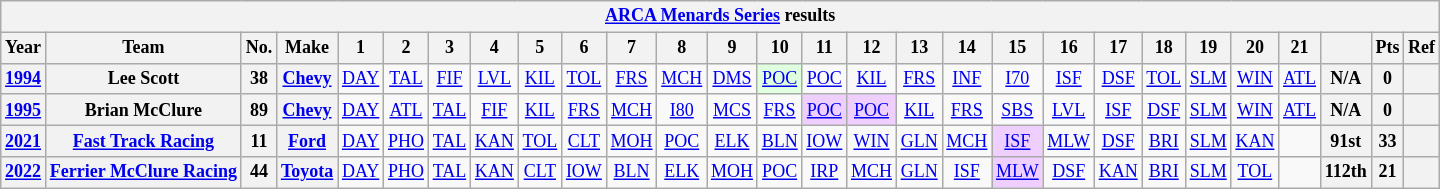<table class="wikitable" style="text-align:center; font-size:75%">
<tr>
<th colspan=48><a href='#'>ARCA Menards Series</a> results</th>
</tr>
<tr>
<th>Year</th>
<th>Team</th>
<th>No.</th>
<th>Make</th>
<th>1</th>
<th>2</th>
<th>3</th>
<th>4</th>
<th>5</th>
<th>6</th>
<th>7</th>
<th>8</th>
<th>9</th>
<th>10</th>
<th>11</th>
<th>12</th>
<th>13</th>
<th>14</th>
<th>15</th>
<th>16</th>
<th>17</th>
<th>18</th>
<th>19</th>
<th>20</th>
<th>21</th>
<th></th>
<th>Pts</th>
<th>Ref</th>
</tr>
<tr>
<th><a href='#'>1994</a></th>
<th>Lee Scott</th>
<th>38</th>
<th><a href='#'>Chevy</a></th>
<td><a href='#'>DAY</a></td>
<td><a href='#'>TAL</a></td>
<td><a href='#'>FIF</a></td>
<td><a href='#'>LVL</a></td>
<td><a href='#'>KIL</a></td>
<td><a href='#'>TOL</a></td>
<td><a href='#'>FRS</a></td>
<td><a href='#'>MCH</a></td>
<td><a href='#'>DMS</a></td>
<td style="background:#DFFFDF;"><a href='#'>POC</a><br></td>
<td><a href='#'>POC</a></td>
<td><a href='#'>KIL</a></td>
<td><a href='#'>FRS</a></td>
<td><a href='#'>INF</a></td>
<td><a href='#'>I70</a></td>
<td><a href='#'>ISF</a></td>
<td><a href='#'>DSF</a></td>
<td><a href='#'>TOL</a></td>
<td><a href='#'>SLM</a></td>
<td><a href='#'>WIN</a></td>
<td><a href='#'>ATL</a></td>
<th>N/A</th>
<th>0</th>
<th></th>
</tr>
<tr>
<th><a href='#'>1995</a></th>
<th>Brian McClure</th>
<th>89</th>
<th><a href='#'>Chevy</a></th>
<td><a href='#'>DAY</a></td>
<td><a href='#'>ATL</a></td>
<td><a href='#'>TAL</a></td>
<td><a href='#'>FIF</a></td>
<td><a href='#'>KIL</a></td>
<td><a href='#'>FRS</a></td>
<td><a href='#'>MCH</a></td>
<td><a href='#'>I80</a></td>
<td><a href='#'>MCS</a></td>
<td><a href='#'>FRS</a></td>
<td style="background:#EFCFFF;"><a href='#'>POC</a><br></td>
<td style="background:#EFCFFF;"><a href='#'>POC</a><br></td>
<td><a href='#'>KIL</a></td>
<td><a href='#'>FRS</a></td>
<td><a href='#'>SBS</a></td>
<td><a href='#'>LVL</a></td>
<td><a href='#'>ISF</a></td>
<td><a href='#'>DSF</a></td>
<td><a href='#'>SLM</a></td>
<td><a href='#'>WIN</a></td>
<td><a href='#'>ATL</a></td>
<th>N/A</th>
<th>0</th>
<th></th>
</tr>
<tr>
<th><a href='#'>2021</a></th>
<th><a href='#'>Fast Track Racing</a></th>
<th>11</th>
<th><a href='#'>Ford</a></th>
<td><a href='#'>DAY</a></td>
<td><a href='#'>PHO</a></td>
<td><a href='#'>TAL</a></td>
<td><a href='#'>KAN</a></td>
<td><a href='#'>TOL</a></td>
<td><a href='#'>CLT</a></td>
<td><a href='#'>MOH</a></td>
<td><a href='#'>POC</a></td>
<td><a href='#'>ELK</a></td>
<td><a href='#'>BLN</a></td>
<td><a href='#'>IOW</a></td>
<td><a href='#'>WIN</a></td>
<td><a href='#'>GLN</a></td>
<td><a href='#'>MCH</a></td>
<td style="background:#EFCFFF;"><a href='#'>ISF</a><br></td>
<td><a href='#'>MLW</a></td>
<td><a href='#'>DSF</a></td>
<td><a href='#'>BRI</a></td>
<td><a href='#'>SLM</a></td>
<td><a href='#'>KAN</a></td>
<td></td>
<th>91st</th>
<th>33</th>
<th></th>
</tr>
<tr>
<th><a href='#'>2022</a></th>
<th><a href='#'>Ferrier McClure Racing</a></th>
<th>44</th>
<th><a href='#'>Toyota</a></th>
<td><a href='#'>DAY</a></td>
<td><a href='#'>PHO</a></td>
<td><a href='#'>TAL</a></td>
<td><a href='#'>KAN</a></td>
<td><a href='#'>CLT</a></td>
<td><a href='#'>IOW</a></td>
<td><a href='#'>BLN</a></td>
<td><a href='#'>ELK</a></td>
<td><a href='#'>MOH</a></td>
<td><a href='#'>POC</a></td>
<td><a href='#'>IRP</a></td>
<td><a href='#'>MCH</a></td>
<td><a href='#'>GLN</a></td>
<td><a href='#'>ISF</a></td>
<td style="background:#EFCFFF;"><a href='#'>MLW</a><br></td>
<td><a href='#'>DSF</a></td>
<td><a href='#'>KAN</a></td>
<td><a href='#'>BRI</a></td>
<td><a href='#'>SLM</a></td>
<td><a href='#'>TOL</a></td>
<td></td>
<th>112th</th>
<th>21</th>
<th></th>
</tr>
</table>
